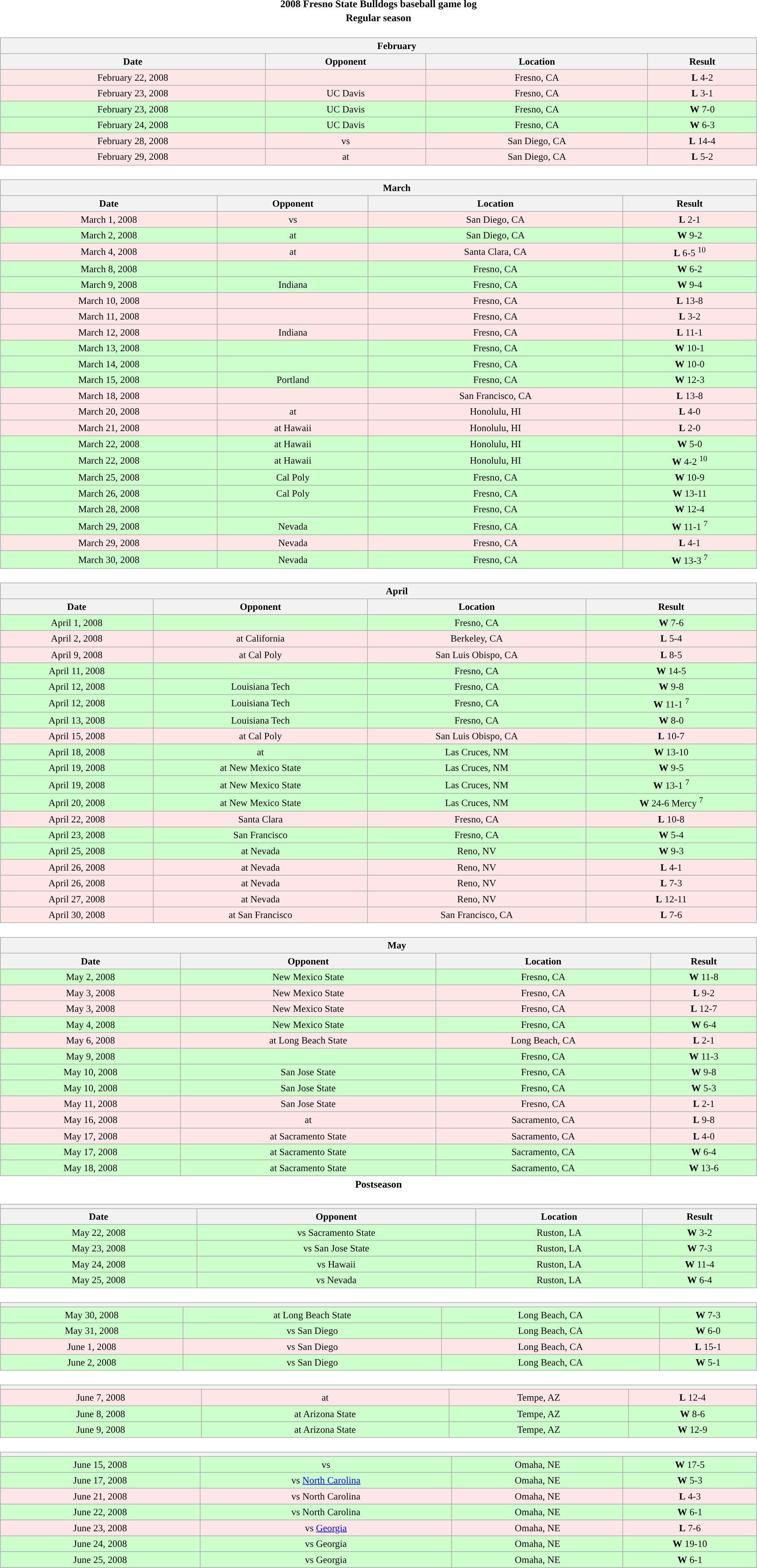<table class="toccolours" width=95% style="margin:1.5em auto; text-align:center;">
<tr>
<th colspan=2>2008 Fresno State Bulldogs baseball game log</th>
</tr>
<tr>
<th colspan=2>Regular season</th>
</tr>
<tr valign="top">
<td><br><table class="wikitable collapsible collapsed" style="margin:auto; font-size:95%; width:100%">
<tr>
<th colspan=11 style="padding-left:4em;">February</th>
</tr>
<tr>
<th>Date</th>
<th>Opponent</th>
<th>Location</th>
<th>Result</th>
</tr>
<tr bgcolor="#FFE6E6">
<td>February 22, 2008</td>
<td></td>
<td>Fresno, CA</td>
<td><strong>L</strong> 4-2</td>
</tr>
<tr bgcolor="#FFE6E6">
<td>February 23, 2008</td>
<td>UC Davis</td>
<td>Fresno, CA</td>
<td><strong>L</strong> 3-1</td>
</tr>
<tr bgcolor="#ccffcc">
<td>February 23, 2008</td>
<td>UC Davis</td>
<td>Fresno, CA</td>
<td><strong>W</strong> 7-0</td>
</tr>
<tr bgcolor="#ccffcc">
<td>February 24, 2008</td>
<td>UC Davis</td>
<td>Fresno, CA</td>
<td><strong>W</strong> 6-3</td>
</tr>
<tr bgcolor="#FFE6E6">
<td>February 28, 2008</td>
<td>vs </td>
<td>San Diego, CA</td>
<td><strong>L</strong> 14-4</td>
</tr>
<tr bgcolor="#FFE6E6">
<td>February 29, 2008</td>
<td>at </td>
<td>San Diego, CA</td>
<td><strong>L</strong> 5-2</td>
</tr>
</table>
</td>
</tr>
<tr>
<td><br><table class="wikitable collapsible collapsed" style="margin:auto; font-size:95%; width:100%">
<tr>
<th colspan=11 style="padding-left:4em;">March</th>
</tr>
<tr>
<th>Date</th>
<th>Opponent</th>
<th>Location</th>
<th>Result</th>
</tr>
<tr bgcolor="#FFE6E6">
<td>March 1, 2008</td>
<td>vs </td>
<td>San Diego, CA</td>
<td><strong>L</strong> 2-1</td>
</tr>
<tr bgcolor="#ccffcc">
<td>March 2, 2008</td>
<td>at </td>
<td>San Diego, CA</td>
<td><strong>W</strong> 9-2</td>
</tr>
<tr bgcolor="#FFE6E6">
<td>March 4, 2008</td>
<td>at </td>
<td>Santa Clara, CA</td>
<td><strong>L</strong> 6-5 <sup>10</sup></td>
</tr>
<tr bgcolor="#ccffcc">
<td>March 8, 2008</td>
<td></td>
<td>Fresno, CA</td>
<td><strong>W</strong> 6-2</td>
</tr>
<tr bgcolor="#ccffcc">
<td>March 9, 2008</td>
<td>Indiana</td>
<td>Fresno, CA</td>
<td><strong>W</strong> 9-4</td>
</tr>
<tr bgcolor="#FFE6E6">
<td>March 10, 2008</td>
<td></td>
<td>Fresno, CA</td>
<td><strong>L</strong> 13-8</td>
</tr>
<tr bgcolor="#FFE6E6">
<td>March 11, 2008</td>
<td></td>
<td>Fresno, CA</td>
<td><strong>L</strong> 3-2</td>
</tr>
<tr bgcolor="#FFE6E6">
<td>March 12, 2008</td>
<td>Indiana</td>
<td>Fresno, CA</td>
<td><strong>L</strong> 11-1</td>
</tr>
<tr bgcolor="#ccffcc">
<td>March 13, 2008</td>
<td></td>
<td>Fresno, CA</td>
<td><strong>W</strong> 10-1</td>
</tr>
<tr bgcolor="#ccffcc">
<td>March 14, 2008</td>
<td></td>
<td>Fresno, CA</td>
<td><strong>W</strong> 10-0</td>
</tr>
<tr bgcolor="#ccffcc">
<td>March 15, 2008</td>
<td>Portland</td>
<td>Fresno, CA</td>
<td><strong>W</strong> 12-3</td>
</tr>
<tr bgcolor="#FFE6E6">
<td>March 18, 2008</td>
<td></td>
<td>San Francisco, CA</td>
<td><strong>L</strong> 13-8</td>
</tr>
<tr bgcolor="#FFE6E6">
<td>March 20, 2008</td>
<td>at </td>
<td>Honolulu, HI</td>
<td><strong>L</strong> 4-0</td>
</tr>
<tr bgcolor="#FFE6E6">
<td>March 21, 2008</td>
<td>at Hawaii</td>
<td>Honolulu, HI</td>
<td><strong>L</strong> 2-0</td>
</tr>
<tr bgcolor="#ccffcc">
<td>March 22, 2008</td>
<td>at Hawaii</td>
<td>Honolulu, HI</td>
<td><strong>W</strong> 5-0</td>
</tr>
<tr bgcolor="#ccffcc">
<td>March 22, 2008</td>
<td>at Hawaii</td>
<td>Honolulu, HI</td>
<td><strong>W</strong> 4-2 <sup>10</sup></td>
</tr>
<tr bgcolor="#ccffcc">
<td>March 25, 2008</td>
<td>Cal Poly</td>
<td>Fresno, CA</td>
<td><strong>W</strong> 10-9</td>
</tr>
<tr bgcolor="#ccffcc">
<td>March 26, 2008</td>
<td>Cal Poly</td>
<td>Fresno, CA</td>
<td><strong>W</strong> 13-11</td>
</tr>
<tr bgcolor="#ccffcc">
<td>March 28, 2008</td>
<td></td>
<td>Fresno, CA</td>
<td><strong>W</strong> 12-4</td>
</tr>
<tr bgcolor="#ccffcc">
<td>March 29, 2008</td>
<td>Nevada</td>
<td>Fresno, CA</td>
<td><strong>W</strong> 11-1 <sup>7</sup></td>
</tr>
<tr bgcolor="#FFE6E6">
<td>March 29, 2008</td>
<td>Nevada</td>
<td>Fresno, CA</td>
<td><strong>L</strong> 4-1</td>
</tr>
<tr bgcolor="#ccffcc">
<td>March 30, 2008</td>
<td>Nevada</td>
<td>Fresno, CA</td>
<td><strong>W</strong> 13-3 <sup>7</sup></td>
</tr>
</table>
</td>
</tr>
<tr>
<td><br><table class="wikitable collapsible collapsed" style="margin:auto; font-size:95%; width:100%">
<tr>
<th colspan=11 style="padding-left:4em;">April</th>
</tr>
<tr>
<th>Date</th>
<th>Opponent</th>
<th>Location</th>
<th>Result</th>
</tr>
<tr bgcolor="#ccffcc">
<td>April 1, 2008</td>
<td></td>
<td>Fresno, CA</td>
<td><strong>W</strong> 7-6</td>
</tr>
<tr bgcolor="#FFE6E6">
<td>April 2, 2008</td>
<td>at California</td>
<td>Berkeley, CA</td>
<td><strong>L</strong> 5-4</td>
</tr>
<tr bgcolor="#FFE6E6">
<td>April 9, 2008</td>
<td>at Cal Poly</td>
<td>San Luis Obispo, CA</td>
<td><strong>L</strong> 8-5</td>
</tr>
<tr bgcolor="#ccffcc">
<td>April 11, 2008</td>
<td></td>
<td>Fresno, CA</td>
<td><strong>W</strong> 14-5</td>
</tr>
<tr bgcolor="#ccffcc">
<td>April 12, 2008</td>
<td>Louisiana Tech</td>
<td>Fresno, CA</td>
<td><strong>W</strong> 9-8</td>
</tr>
<tr bgcolor="#ccffcc">
<td>April 12, 2008</td>
<td>Louisiana Tech</td>
<td>Fresno, CA</td>
<td><strong>W</strong> 11-1 <sup>7</sup></td>
</tr>
<tr bgcolor="#ccffcc">
<td>April 13, 2008</td>
<td>Louisiana Tech</td>
<td>Fresno, CA</td>
<td><strong>W</strong> 8-0</td>
</tr>
<tr bgcolor="#FFE6E6">
<td>April 15, 2008</td>
<td>at Cal Poly</td>
<td>San Luis Obispo, CA</td>
<td><strong>L</strong> 10-7</td>
</tr>
<tr bgcolor="#ccffcc">
<td>April 18, 2008</td>
<td>at </td>
<td>Las Cruces, NM</td>
<td><strong>W</strong> 13-10</td>
</tr>
<tr bgcolor="#ccffcc">
<td>April 19, 2008</td>
<td>at New Mexico State</td>
<td>Las Cruces, NM</td>
<td><strong>W</strong> 9-5</td>
</tr>
<tr bgcolor="#ccffcc">
<td>April 19, 2008</td>
<td>at New Mexico State</td>
<td>Las Cruces, NM</td>
<td><strong>W</strong> 13-1 <sup>7</sup></td>
</tr>
<tr bgcolor="#ccffcc">
<td>April 20, 2008</td>
<td>at New Mexico State</td>
<td>Las Cruces, NM</td>
<td><strong>W</strong> 24-6 Mercy <sup>7</sup></td>
</tr>
<tr bgcolor="#FFE6E6">
<td>April 22, 2008</td>
<td>Santa Clara</td>
<td>Fresno, CA</td>
<td><strong>L</strong> 10-8</td>
</tr>
<tr bgcolor="#ccffcc">
<td>April 23, 2008</td>
<td>San Francisco</td>
<td>Fresno, CA</td>
<td><strong>W</strong> 5-4</td>
</tr>
<tr bgcolor="#ccffcc">
<td>April 25, 2008</td>
<td>at Nevada</td>
<td>Reno, NV</td>
<td><strong>W</strong> 9-3</td>
</tr>
<tr bgcolor="#FFE6E6">
<td>April 26, 2008</td>
<td>at Nevada</td>
<td>Reno, NV</td>
<td><strong>L</strong> 4-1</td>
</tr>
<tr bgcolor="#FFE6E6">
<td>April 26, 2008</td>
<td>at Nevada</td>
<td>Reno, NV</td>
<td><strong>L</strong> 7-3</td>
</tr>
<tr bgcolor="#FFE6E6">
<td>April 27, 2008</td>
<td>at Nevada</td>
<td>Reno, NV</td>
<td><strong>L</strong> 12-11</td>
</tr>
<tr bgcolor="#FFE6E6">
<td>April 30, 2008</td>
<td>at San Francisco</td>
<td>San Francisco, CA</td>
<td><strong>L</strong> 7-6</td>
</tr>
</table>
</td>
</tr>
<tr>
<td><br><table class="wikitable collapsible collapsed" style="margin:auto; font-size:95%; width:100%">
<tr>
<th colspan=11 style="padding-left:4em;">May</th>
</tr>
<tr>
<th>Date</th>
<th>Opponent</th>
<th>Location</th>
<th>Result</th>
</tr>
<tr bgcolor="#ccffcc">
<td>May 2, 2008</td>
<td>New Mexico State</td>
<td>Fresno, CA</td>
<td><strong>W</strong> 11-8</td>
</tr>
<tr bgcolor="#FFE6E6">
<td>May 3, 2008</td>
<td>New Mexico State</td>
<td>Fresno, CA</td>
<td><strong>L</strong> 9-2</td>
</tr>
<tr bgcolor="#FFE6E6">
<td>May 3, 2008</td>
<td>New Mexico State</td>
<td>Fresno, CA</td>
<td><strong>L</strong> 12-7</td>
</tr>
<tr bgcolor="#ccffcc">
<td>May 4, 2008</td>
<td>New Mexico State</td>
<td>Fresno, CA</td>
<td><strong>W</strong> 6-4</td>
</tr>
<tr bgcolor="#FFE6E6">
<td>May 6, 2008</td>
<td>at Long Beach State</td>
<td>Long Beach, CA</td>
<td><strong>L</strong> 2-1</td>
</tr>
<tr bgcolor="#ccffcc">
<td>May 9, 2008</td>
<td></td>
<td>Fresno, CA</td>
<td><strong>W</strong> 11-3</td>
</tr>
<tr bgcolor="#ccffcc">
<td>May 10, 2008</td>
<td>San Jose State</td>
<td>Fresno, CA</td>
<td><strong>W</strong> 9-8</td>
</tr>
<tr bgcolor="#ccffcc">
<td>May 10, 2008</td>
<td>San Jose State</td>
<td>Fresno, CA</td>
<td><strong>W</strong> 5-3</td>
</tr>
<tr bgcolor="#FFE6E6">
<td>May 11, 2008</td>
<td>San Jose State</td>
<td>Fresno, CA</td>
<td><strong>L</strong> 2-1</td>
</tr>
<tr bgcolor="#FFE6E6">
<td>May 16, 2008</td>
<td>at </td>
<td>Sacramento, CA</td>
<td><strong>L</strong> 9-8</td>
</tr>
<tr bgcolor="#FFE6E6">
<td>May 17, 2008</td>
<td>at Sacramento State</td>
<td>Sacramento, CA</td>
<td><strong>L</strong> 4-0</td>
</tr>
<tr bgcolor="#ccffcc">
<td>May 17, 2008</td>
<td>at Sacramento State</td>
<td>Sacramento, CA</td>
<td><strong>W</strong> 6-4</td>
</tr>
<tr bgcolor="#ccffcc">
<td>May 18, 2008</td>
<td>at Sacramento State</td>
<td>Sacramento, CA</td>
<td><strong>W</strong> 13-6</td>
</tr>
</table>
</td>
</tr>
<tr>
<th colspan=2>Postseason</th>
</tr>
<tr>
<td><br><table class="wikitable collapsible collapsed" style="margin:auto; font-size:95%; width:100%">
<tr>
<th colspan=10 style="padding-left:4em;"><a href='#'></a></th>
</tr>
<tr>
<th>Date</th>
<th>Opponent</th>
<th>Location</th>
<th>Result</th>
</tr>
<tr bgcolor="#ccffcc">
<td>May 22, 2008</td>
<td>vs Sacramento State</td>
<td>Ruston, LA</td>
<td><strong>W</strong> 3-2</td>
</tr>
<tr bgcolor="#ccffcc">
<td>May 23, 2008</td>
<td>vs San Jose State</td>
<td>Ruston, LA</td>
<td><strong>W</strong> 7-3</td>
</tr>
<tr bgcolor="#ccffcc">
<td>May 24, 2008</td>
<td>vs Hawaii</td>
<td>Ruston, LA</td>
<td><strong>W</strong> 11-4</td>
</tr>
<tr bgcolor="#ccffcc">
<td>May 25, 2008</td>
<td>vs Nevada</td>
<td>Ruston, LA</td>
<td><strong>W</strong> 6-4</td>
</tr>
</table>
</td>
</tr>
<tr>
<td><br><table class="wikitable collapsible collapsed" style="margin:auto; font-size:95%; width:100%">
<tr>
<th colspan=10 style="padding-left:4em;"><a href='#'></a></th>
</tr>
<tr bgcolor="#ccffcc">
<td>May 30, 2008</td>
<td>at Long Beach State</td>
<td>Long Beach, CA</td>
<td><strong>W</strong> 7-3</td>
</tr>
<tr bgcolor="#ccffcc">
<td>May 31, 2008</td>
<td>vs San Diego</td>
<td>Long Beach, CA</td>
<td><strong>W</strong> 6-0</td>
</tr>
<tr bgcolor="#FFE6E6">
<td>June 1, 2008</td>
<td>vs San Diego</td>
<td>Long Beach, CA</td>
<td><strong>L</strong> 15-1</td>
</tr>
<tr bgcolor="#ccffcc">
<td>June 2, 2008</td>
<td>vs San Diego</td>
<td>Long Beach, CA</td>
<td><strong>W</strong> 5-1</td>
</tr>
</table>
</td>
</tr>
<tr>
<td><br><table class="wikitable collapsible collapsed" style="margin:auto; font-size:95%; width:100%">
<tr>
<th colspan=10 style="padding-left:4em;"><a href='#'></a></th>
</tr>
<tr bgcolor="#FFE6E6">
<td>June 7, 2008</td>
<td>at </td>
<td>Tempe, AZ</td>
<td><strong>L</strong> 12-4</td>
</tr>
<tr bgcolor="#ccffcc">
<td>June 8, 2008</td>
<td>at Arizona State</td>
<td>Tempe, AZ</td>
<td><strong>W</strong> 8-6</td>
</tr>
<tr bgcolor="#ccffcc">
<td>June 9, 2008</td>
<td>at Arizona State</td>
<td>Tempe, AZ</td>
<td><strong>W</strong> 12-9</td>
</tr>
</table>
</td>
</tr>
<tr>
<td><br><table class="wikitable collapsible collapsed" style="margin:auto; font-size:95%; width:100%">
<tr>
<th colspan=10 style="padding-left:4em;"><a href='#'></a></th>
</tr>
<tr bgcolor="#ccffcc">
<td>June 15, 2008</td>
<td>vs </td>
<td>Omaha, NE</td>
<td><strong>W</strong> 17-5</td>
</tr>
<tr bgcolor="#ccffcc">
<td>June 17, 2008</td>
<td>vs <a href='#'>North Carolina</a></td>
<td>Omaha, NE</td>
<td><strong>W</strong> 5-3</td>
</tr>
<tr bgcolor="#FFE6E6">
<td>June 21, 2008</td>
<td>vs North Carolina</td>
<td>Omaha, NE</td>
<td><strong>L</strong> 4-3</td>
</tr>
<tr bgcolor="#ccffcc">
<td>June 22, 2008</td>
<td>vs North Carolina</td>
<td>Omaha, NE</td>
<td><strong>W</strong> 6-1</td>
</tr>
<tr bgcolor="#FFE6E6">
<td>June 23, 2008</td>
<td>vs <a href='#'>Georgia</a></td>
<td>Omaha, NE</td>
<td><strong>L</strong> 7-6</td>
</tr>
<tr bgcolor="#ccffcc">
<td>June 24, 2008</td>
<td>vs Georgia</td>
<td>Omaha, NE</td>
<td><strong>W</strong> 19-10</td>
</tr>
<tr bgcolor="#ccffcc">
<td>June 25, 2008</td>
<td>vs Georgia</td>
<td>Omaha, NE</td>
<td><strong>W</strong> 6-1</td>
</tr>
</table>
</td>
</tr>
</table>
